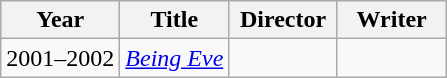<table class="wikitable">
<tr>
<th>Year</th>
<th>Title</th>
<th width=65>Director</th>
<th width=65>Writer</th>
</tr>
<tr>
<td>2001–2002</td>
<td><em><a href='#'>Being Eve</a></em></td>
<td></td>
<td></td>
</tr>
</table>
